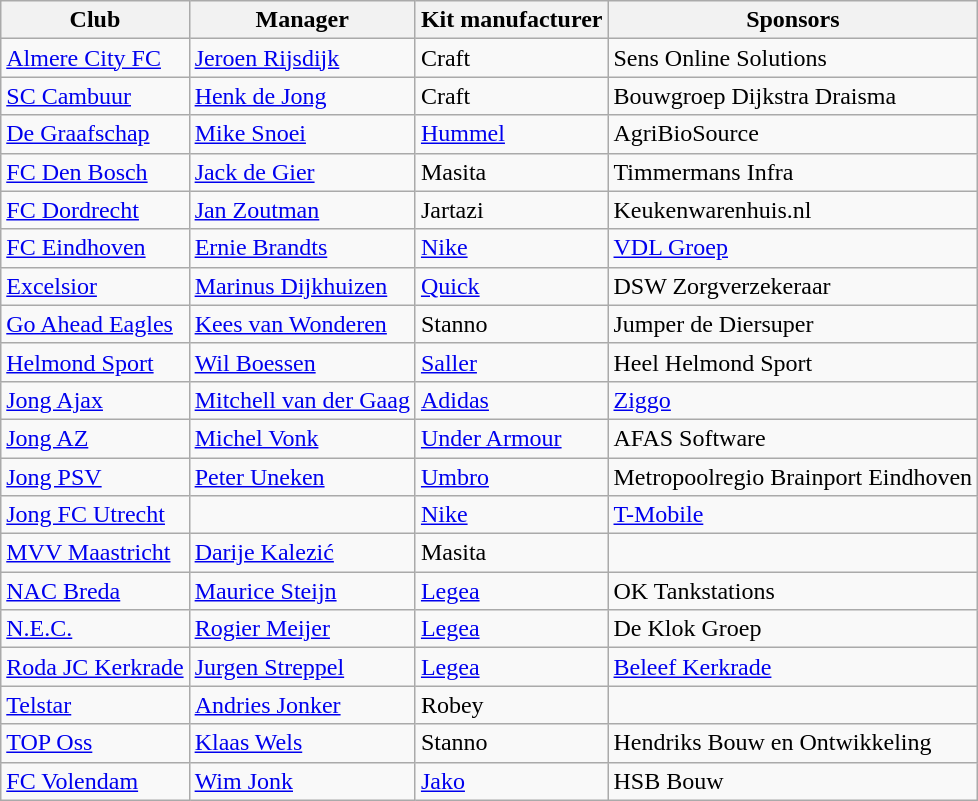<table class="wikitable sortable">
<tr>
<th>Club</th>
<th>Manager</th>
<th>Kit manufacturer</th>
<th>Sponsors</th>
</tr>
<tr>
<td><a href='#'>Almere City FC</a></td>
<td data-sort-value="Rijsdijk, Jeroen"> <a href='#'>Jeroen Rijsdijk</a> </td>
<td>Craft</td>
<td>Sens Online Solutions</td>
</tr>
<tr>
<td><a href='#'>SC Cambuur</a></td>
<td data-sort-value="Jong, Henk"> <a href='#'>Henk de Jong</a></td>
<td>Craft</td>
<td>Bouwgroep Dijkstra Draisma</td>
</tr>
<tr>
<td><a href='#'>De Graafschap</a></td>
<td data-sort-value="Snoei, Mike"> <a href='#'>Mike Snoei</a></td>
<td><a href='#'>Hummel</a></td>
<td>AgriBioSource</td>
</tr>
<tr>
<td><a href='#'>FC Den Bosch</a></td>
<td data-sort-value="Gier, Jack"> <a href='#'>Jack de Gier</a></td>
<td>Masita</td>
<td>Timmermans Infra</td>
</tr>
<tr>
<td><a href='#'>FC Dordrecht</a></td>
<td data-sort-value="Zoutman, Jan"> <a href='#'>Jan Zoutman</a></td>
<td>Jartazi</td>
<td>Keukenwarenhuis.nl</td>
</tr>
<tr>
<td><a href='#'>FC Eindhoven</a></td>
<td data-sort-value="Brandts, Ernie"> <a href='#'>Ernie Brandts</a></td>
<td><a href='#'>Nike</a></td>
<td><a href='#'>VDL Groep</a></td>
</tr>
<tr>
<td><a href='#'>Excelsior</a></td>
<td data-sort-value="Dijkhuizen, Marinus"> <a href='#'>Marinus Dijkhuizen</a></td>
<td><a href='#'>Quick</a></td>
<td>DSW Zorgverzekeraar</td>
</tr>
<tr>
<td><a href='#'>Go Ahead Eagles</a></td>
<td data-sort-value="Wonderen, Kees"> <a href='#'>Kees van Wonderen</a></td>
<td>Stanno</td>
<td>Jumper de Diersuper</td>
</tr>
<tr>
<td><a href='#'>Helmond Sport</a></td>
<td data-sort-value="Boessen, Wil"> <a href='#'>Wil Boessen</a></td>
<td><a href='#'>Saller</a></td>
<td>Heel Helmond Sport</td>
</tr>
<tr>
<td><a href='#'>Jong Ajax</a></td>
<td data-sort-value="Gaag, Mitchell"> <a href='#'>Mitchell van der Gaag</a></td>
<td><a href='#'>Adidas</a></td>
<td><a href='#'>Ziggo</a></td>
</tr>
<tr>
<td><a href='#'>Jong AZ</a></td>
<td data-sort-value="Stam, Koen"> <a href='#'>Michel Vonk</a></td>
<td><a href='#'>Under Armour</a></td>
<td>AFAS Software</td>
</tr>
<tr>
<td><a href='#'>Jong PSV</a></td>
<td data-sort-value="Uneken, Peter"> <a href='#'>Peter Uneken</a></td>
<td><a href='#'>Umbro</a></td>
<td>Metropoolregio Brainport Eindhoven</td>
</tr>
<tr>
<td><a href='#'>Jong FC Utrecht</a></td>
<td data-sort-value="Plugboer, Ab">  </td>
<td><a href='#'>Nike</a></td>
<td><a href='#'>T-Mobile</a></td>
</tr>
<tr>
<td><a href='#'>MVV Maastricht</a></td>
<td data-sort-value="Kalezić, Darije"> <a href='#'>Darije Kalezić</a></td>
<td>Masita</td>
<td></td>
</tr>
<tr>
<td><a href='#'>NAC Breda</a></td>
<td data-sort-value="Steijn, Maurice"> <a href='#'>Maurice Steijn</a></td>
<td><a href='#'>Legea</a></td>
<td>OK Tankstations</td>
</tr>
<tr>
<td><a href='#'>N.E.C.</a></td>
<td data-sort-value="Meijers, Rogier"> <a href='#'>Rogier Meijer</a></td>
<td><a href='#'>Legea</a></td>
<td>De Klok Groep</td>
</tr>
<tr>
<td><a href='#'>Roda JC Kerkrade</a></td>
<td data-sort-value="Streppel, Jurgen"> <a href='#'>Jurgen Streppel</a></td>
<td><a href='#'>Legea</a></td>
<td><a href='#'>Beleef Kerkrade</a></td>
</tr>
<tr>
<td><a href='#'>Telstar</a></td>
<td data-sort-value="Jonker, Andries"> <a href='#'>Andries Jonker</a></td>
<td>Robey</td>
<td></td>
</tr>
<tr>
<td><a href='#'>TOP Oss</a></td>
<td data-sort-value="Wels, Klaas"> <a href='#'>Klaas Wels</a></td>
<td>Stanno</td>
<td>Hendriks Bouw en Ontwikkeling</td>
</tr>
<tr>
<td><a href='#'>FC Volendam</a></td>
<td data-sort-value="Jonk, Wim"> <a href='#'>Wim Jonk</a></td>
<td><a href='#'>Jako</a></td>
<td>HSB Bouw</td>
</tr>
</table>
